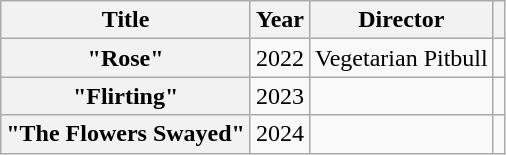<table class="wikitable plainrowheaders" style="text-align:center;">
<tr>
<th scope="col">Title</th>
<th scope="col">Year</th>
<th scope="col">Director</th>
<th scope="col"></th>
</tr>
<tr>
<th scope="row">"Rose"</th>
<td>2022</td>
<td>Vegetarian Pitbull</td>
<td></td>
</tr>
<tr>
<th scope="row">"Flirting"</th>
<td>2023</td>
<td></td>
<td></td>
</tr>
<tr>
<th scope="row">"The Flowers Swayed"</th>
<td>2024</td>
<td></td>
<td></td>
</tr>
</table>
